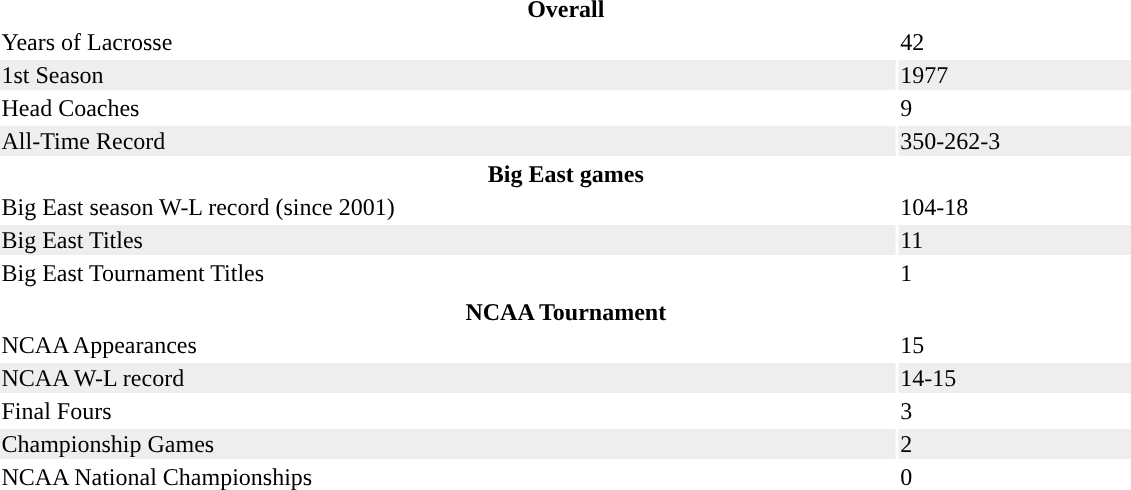<table width=60% class="toccolours">
<tr>
<th colspan=2>Overall</th>
</tr>
<tr>
<td>Years of Lacrosse</td>
<td>42</td>
</tr>
<tr bgcolor=#eeeeee>
<td>1st Season</td>
<td>1977</td>
</tr>
<tr>
<td>Head Coaches</td>
<td>9</td>
</tr>
<tr bgcolor=#eeeeee>
<td>All-Time Record</td>
<td>350-262-3</td>
</tr>
<tr>
<th colspan=2>Big East games</th>
</tr>
<tr>
<td>Big East season W-L record (since 2001)</td>
<td>104-18</td>
</tr>
<tr bgcolor=#eeeeee>
<td>Big East Titles</td>
<td>11</td>
</tr>
<tr>
<td>Big East Tournament Titles</td>
<td>1</td>
</tr>
<tr>
</tr>
<tr bgcolor=#eeeeee>
</tr>
<tr>
<th colspan=2>NCAA Tournament</th>
</tr>
<tr>
<td>NCAA Appearances</td>
<td>15</td>
</tr>
<tr bgcolor=#eeeeee>
<td>NCAA W-L record</td>
<td>14-15</td>
</tr>
<tr>
<td>Final Fours</td>
<td>3</td>
</tr>
<tr bgcolor=#eeeeee>
<td>Championship Games</td>
<td>2</td>
</tr>
<tr>
<td>NCAA National Championships</td>
<td>0</td>
</tr>
</table>
